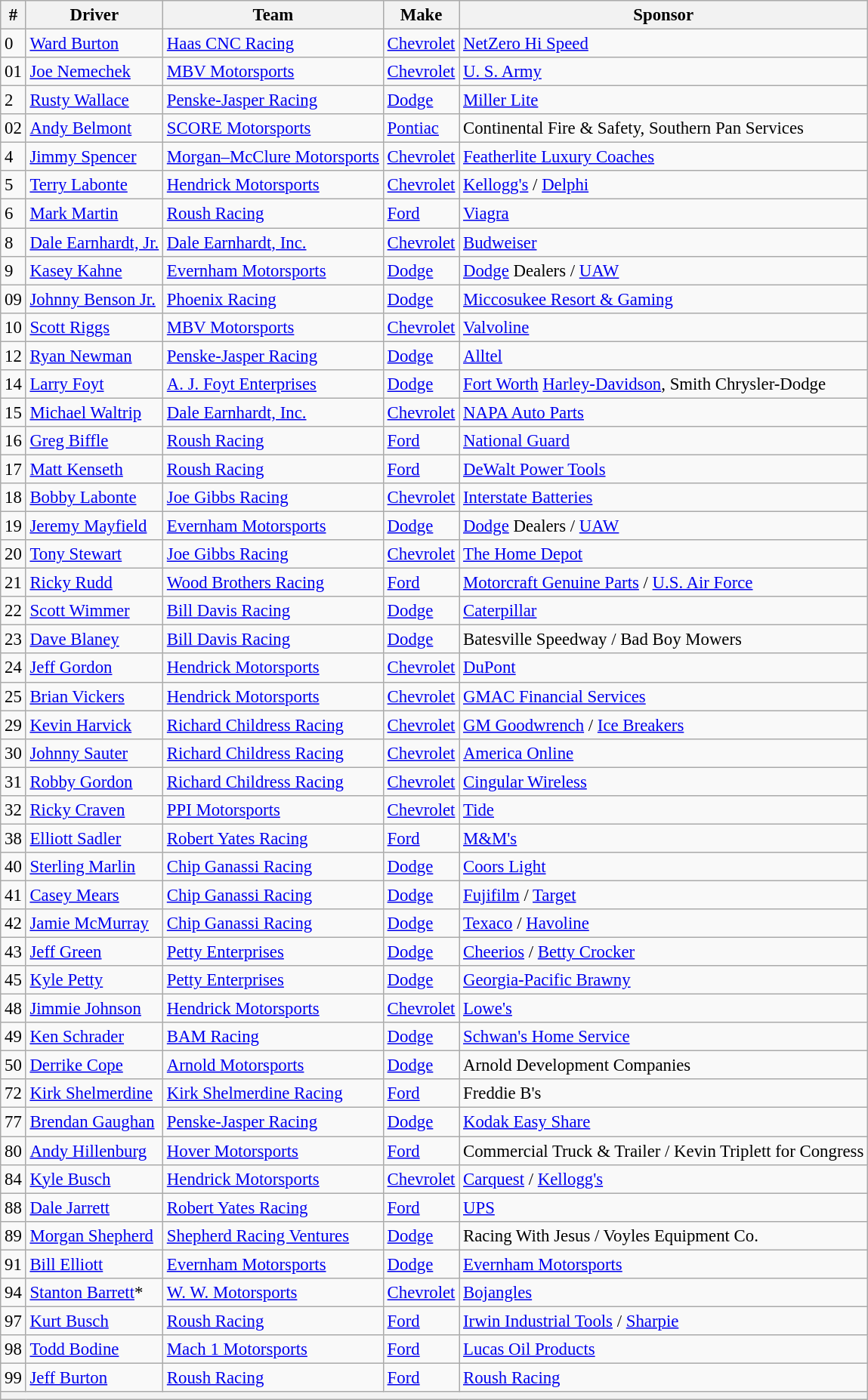<table class="wikitable" style="font-size:95%">
<tr>
<th>#</th>
<th>Driver</th>
<th>Team</th>
<th>Make</th>
<th>Sponsor</th>
</tr>
<tr>
<td>0</td>
<td><a href='#'>Ward Burton</a></td>
<td><a href='#'>Haas CNC Racing</a></td>
<td><a href='#'>Chevrolet</a></td>
<td><a href='#'>NetZero Hi Speed</a></td>
</tr>
<tr>
<td>01</td>
<td><a href='#'>Joe Nemechek</a></td>
<td><a href='#'>MBV Motorsports</a></td>
<td><a href='#'>Chevrolet</a></td>
<td><a href='#'>U. S. Army</a></td>
</tr>
<tr>
<td>2</td>
<td><a href='#'>Rusty Wallace</a></td>
<td><a href='#'>Penske-Jasper Racing</a></td>
<td><a href='#'>Dodge</a></td>
<td><a href='#'>Miller Lite</a></td>
</tr>
<tr>
<td>02</td>
<td><a href='#'>Andy Belmont</a></td>
<td><a href='#'>SCORE Motorsports</a></td>
<td><a href='#'>Pontiac</a></td>
<td>Continental Fire & Safety, Southern Pan Services</td>
</tr>
<tr>
<td>4</td>
<td><a href='#'>Jimmy Spencer</a></td>
<td><a href='#'>Morgan–McClure Motorsports</a></td>
<td><a href='#'>Chevrolet</a></td>
<td><a href='#'>Featherlite Luxury Coaches</a></td>
</tr>
<tr>
<td>5</td>
<td><a href='#'>Terry Labonte</a></td>
<td><a href='#'>Hendrick Motorsports</a></td>
<td><a href='#'>Chevrolet</a></td>
<td><a href='#'>Kellogg's</a> / <a href='#'>Delphi</a></td>
</tr>
<tr>
<td>6</td>
<td><a href='#'>Mark Martin</a></td>
<td><a href='#'>Roush Racing</a></td>
<td><a href='#'>Ford</a></td>
<td><a href='#'>Viagra</a></td>
</tr>
<tr>
<td>8</td>
<td><a href='#'>Dale Earnhardt, Jr.</a></td>
<td><a href='#'>Dale Earnhardt, Inc.</a></td>
<td><a href='#'>Chevrolet</a></td>
<td><a href='#'>Budweiser</a></td>
</tr>
<tr>
<td>9</td>
<td><a href='#'>Kasey Kahne</a></td>
<td><a href='#'>Evernham Motorsports</a></td>
<td><a href='#'>Dodge</a></td>
<td><a href='#'>Dodge</a> Dealers / <a href='#'>UAW</a></td>
</tr>
<tr>
<td>09</td>
<td><a href='#'>Johnny Benson Jr.</a></td>
<td><a href='#'>Phoenix Racing</a></td>
<td><a href='#'>Dodge</a></td>
<td><a href='#'>Miccosukee Resort & Gaming</a></td>
</tr>
<tr>
<td>10</td>
<td><a href='#'>Scott Riggs</a></td>
<td><a href='#'>MBV Motorsports</a></td>
<td><a href='#'>Chevrolet</a></td>
<td><a href='#'>Valvoline</a></td>
</tr>
<tr>
<td>12</td>
<td><a href='#'>Ryan Newman</a></td>
<td><a href='#'>Penske-Jasper Racing</a></td>
<td><a href='#'>Dodge</a></td>
<td><a href='#'>Alltel</a></td>
</tr>
<tr>
<td>14</td>
<td><a href='#'>Larry Foyt</a></td>
<td><a href='#'>A. J. Foyt Enterprises</a></td>
<td><a href='#'>Dodge</a></td>
<td><a href='#'>Fort Worth</a> <a href='#'>Harley-Davidson</a>, Smith Chrysler-Dodge</td>
</tr>
<tr>
<td>15</td>
<td><a href='#'>Michael Waltrip</a></td>
<td><a href='#'>Dale Earnhardt, Inc.</a></td>
<td><a href='#'>Chevrolet</a></td>
<td><a href='#'>NAPA Auto Parts</a></td>
</tr>
<tr>
<td>16</td>
<td><a href='#'>Greg Biffle</a></td>
<td><a href='#'>Roush Racing</a></td>
<td><a href='#'>Ford</a></td>
<td><a href='#'>National Guard</a></td>
</tr>
<tr>
<td>17</td>
<td><a href='#'>Matt Kenseth</a></td>
<td><a href='#'>Roush Racing</a></td>
<td><a href='#'>Ford</a></td>
<td><a href='#'>DeWalt Power Tools</a></td>
</tr>
<tr>
<td>18</td>
<td><a href='#'>Bobby Labonte</a></td>
<td><a href='#'>Joe Gibbs Racing</a></td>
<td><a href='#'>Chevrolet</a></td>
<td><a href='#'>Interstate Batteries</a></td>
</tr>
<tr>
<td>19</td>
<td><a href='#'>Jeremy Mayfield</a></td>
<td><a href='#'>Evernham Motorsports</a></td>
<td><a href='#'>Dodge</a></td>
<td><a href='#'>Dodge</a> Dealers / <a href='#'>UAW</a></td>
</tr>
<tr>
<td>20</td>
<td><a href='#'>Tony Stewart</a></td>
<td><a href='#'>Joe Gibbs Racing</a></td>
<td><a href='#'>Chevrolet</a></td>
<td><a href='#'>The Home Depot</a></td>
</tr>
<tr>
<td>21</td>
<td><a href='#'>Ricky Rudd</a></td>
<td><a href='#'>Wood Brothers Racing</a></td>
<td><a href='#'>Ford</a></td>
<td><a href='#'>Motorcraft Genuine Parts</a> / <a href='#'>U.S. Air Force</a></td>
</tr>
<tr>
<td>22</td>
<td><a href='#'>Scott Wimmer</a></td>
<td><a href='#'>Bill Davis Racing</a></td>
<td><a href='#'>Dodge</a></td>
<td><a href='#'>Caterpillar</a></td>
</tr>
<tr>
<td>23</td>
<td><a href='#'>Dave Blaney</a></td>
<td><a href='#'>Bill Davis Racing</a></td>
<td><a href='#'>Dodge</a></td>
<td>Batesville Speedway / Bad Boy Mowers</td>
</tr>
<tr>
<td>24</td>
<td><a href='#'>Jeff Gordon</a></td>
<td><a href='#'>Hendrick Motorsports</a></td>
<td><a href='#'>Chevrolet</a></td>
<td><a href='#'>DuPont</a></td>
</tr>
<tr>
<td>25</td>
<td><a href='#'>Brian Vickers</a></td>
<td><a href='#'>Hendrick Motorsports</a></td>
<td><a href='#'>Chevrolet</a></td>
<td><a href='#'>GMAC Financial Services</a></td>
</tr>
<tr>
<td>29</td>
<td><a href='#'>Kevin Harvick</a></td>
<td><a href='#'>Richard Childress Racing</a></td>
<td><a href='#'>Chevrolet</a></td>
<td><a href='#'>GM Goodwrench</a> / <a href='#'>Ice Breakers</a></td>
</tr>
<tr>
<td>30</td>
<td><a href='#'>Johnny Sauter</a></td>
<td><a href='#'>Richard Childress Racing</a></td>
<td><a href='#'>Chevrolet</a></td>
<td><a href='#'>America Online</a></td>
</tr>
<tr>
<td>31</td>
<td><a href='#'>Robby Gordon</a></td>
<td><a href='#'>Richard Childress Racing</a></td>
<td><a href='#'>Chevrolet</a></td>
<td><a href='#'>Cingular Wireless</a></td>
</tr>
<tr>
<td>32</td>
<td><a href='#'>Ricky Craven</a></td>
<td><a href='#'>PPI Motorsports</a></td>
<td><a href='#'>Chevrolet</a></td>
<td><a href='#'>Tide</a></td>
</tr>
<tr>
<td>38</td>
<td><a href='#'>Elliott Sadler</a></td>
<td><a href='#'>Robert Yates Racing</a></td>
<td><a href='#'>Ford</a></td>
<td><a href='#'>M&M's</a></td>
</tr>
<tr>
<td>40</td>
<td><a href='#'>Sterling Marlin</a></td>
<td><a href='#'>Chip Ganassi Racing</a></td>
<td><a href='#'>Dodge</a></td>
<td><a href='#'>Coors Light</a></td>
</tr>
<tr>
<td>41</td>
<td><a href='#'>Casey Mears</a></td>
<td><a href='#'>Chip Ganassi Racing</a></td>
<td><a href='#'>Dodge</a></td>
<td><a href='#'>Fujifilm</a> / <a href='#'>Target</a></td>
</tr>
<tr>
<td>42</td>
<td><a href='#'>Jamie McMurray</a></td>
<td><a href='#'>Chip Ganassi Racing</a></td>
<td><a href='#'>Dodge</a></td>
<td><a href='#'>Texaco</a> / <a href='#'>Havoline</a></td>
</tr>
<tr>
<td>43</td>
<td><a href='#'>Jeff Green</a></td>
<td><a href='#'>Petty Enterprises</a></td>
<td><a href='#'>Dodge</a></td>
<td><a href='#'>Cheerios</a> / <a href='#'>Betty Crocker</a></td>
</tr>
<tr>
<td>45</td>
<td><a href='#'>Kyle Petty</a></td>
<td><a href='#'>Petty Enterprises</a></td>
<td><a href='#'>Dodge</a></td>
<td><a href='#'>Georgia-Pacific Brawny</a></td>
</tr>
<tr>
<td>48</td>
<td><a href='#'>Jimmie Johnson</a></td>
<td><a href='#'>Hendrick Motorsports</a></td>
<td><a href='#'>Chevrolet</a></td>
<td><a href='#'>Lowe's</a></td>
</tr>
<tr>
<td>49</td>
<td><a href='#'>Ken Schrader</a></td>
<td><a href='#'>BAM Racing</a></td>
<td><a href='#'>Dodge</a></td>
<td><a href='#'>Schwan's Home Service</a></td>
</tr>
<tr>
<td>50</td>
<td><a href='#'>Derrike Cope</a></td>
<td><a href='#'>Arnold Motorsports</a></td>
<td><a href='#'>Dodge</a></td>
<td>Arnold Development Companies</td>
</tr>
<tr>
<td>72</td>
<td><a href='#'>Kirk Shelmerdine</a></td>
<td><a href='#'>Kirk Shelmerdine Racing</a></td>
<td><a href='#'>Ford</a></td>
<td>Freddie B's</td>
</tr>
<tr>
<td>77</td>
<td><a href='#'>Brendan Gaughan</a></td>
<td><a href='#'>Penske-Jasper Racing</a></td>
<td><a href='#'>Dodge</a></td>
<td><a href='#'>Kodak Easy Share</a></td>
</tr>
<tr>
<td>80</td>
<td><a href='#'>Andy Hillenburg</a></td>
<td><a href='#'>Hover Motorsports</a></td>
<td><a href='#'>Ford</a></td>
<td>Commercial Truck & Trailer / Kevin Triplett for Congress</td>
</tr>
<tr>
<td>84</td>
<td><a href='#'>Kyle Busch</a></td>
<td><a href='#'>Hendrick Motorsports</a></td>
<td><a href='#'>Chevrolet</a></td>
<td><a href='#'>Carquest</a> / <a href='#'>Kellogg's</a></td>
</tr>
<tr>
<td>88</td>
<td><a href='#'>Dale Jarrett</a></td>
<td><a href='#'>Robert Yates Racing</a></td>
<td><a href='#'>Ford</a></td>
<td><a href='#'>UPS</a></td>
</tr>
<tr>
<td>89</td>
<td><a href='#'>Morgan Shepherd</a></td>
<td><a href='#'>Shepherd Racing Ventures</a></td>
<td><a href='#'>Dodge</a></td>
<td>Racing With Jesus / Voyles Equipment Co.</td>
</tr>
<tr>
<td>91</td>
<td><a href='#'>Bill Elliott</a></td>
<td><a href='#'>Evernham Motorsports</a></td>
<td><a href='#'>Dodge</a></td>
<td><a href='#'>Evernham Motorsports</a></td>
</tr>
<tr>
<td>94</td>
<td><a href='#'>Stanton Barrett</a>*</td>
<td><a href='#'>W. W. Motorsports</a></td>
<td><a href='#'>Chevrolet</a></td>
<td><a href='#'>Bojangles</a></td>
</tr>
<tr>
<td>97</td>
<td><a href='#'>Kurt Busch</a></td>
<td><a href='#'>Roush Racing</a></td>
<td><a href='#'>Ford</a></td>
<td><a href='#'>Irwin Industrial Tools</a> / <a href='#'>Sharpie</a></td>
</tr>
<tr>
<td>98</td>
<td><a href='#'>Todd Bodine</a></td>
<td><a href='#'>Mach 1 Motorsports</a></td>
<td><a href='#'>Ford</a></td>
<td><a href='#'>Lucas Oil Products</a></td>
</tr>
<tr>
<td>99</td>
<td><a href='#'>Jeff Burton</a></td>
<td><a href='#'>Roush Racing</a></td>
<td><a href='#'>Ford</a></td>
<td><a href='#'>Roush Racing</a></td>
</tr>
<tr>
<th colspan="5"></th>
</tr>
</table>
